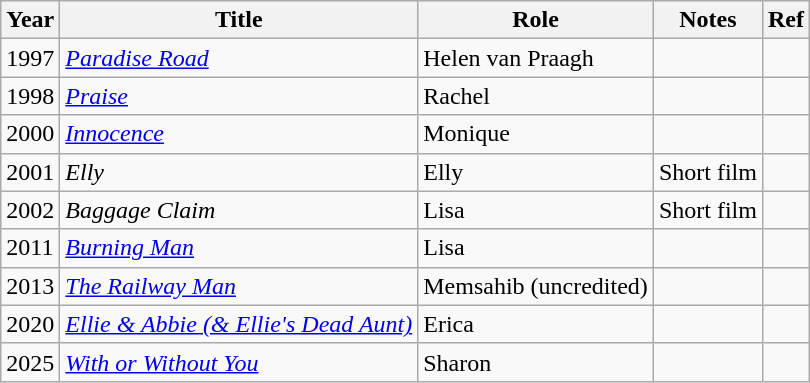<table class="wikitable sortable">
<tr>
<th>Year</th>
<th>Title</th>
<th>Role</th>
<th class=unsortable>Notes</th>
<th>Ref</th>
</tr>
<tr>
<td>1997</td>
<td><em><a href='#'>Paradise Road</a></em></td>
<td>Helen van Praagh</td>
<td></td>
<td></td>
</tr>
<tr>
<td>1998</td>
<td><em><a href='#'>Praise</a></em></td>
<td>Rachel</td>
<td></td>
<td></td>
</tr>
<tr>
<td>2000</td>
<td><em><a href='#'>Innocence</a></em></td>
<td>Monique</td>
<td></td>
<td></td>
</tr>
<tr>
<td>2001</td>
<td><em>Elly</em></td>
<td>Elly</td>
<td>Short film</td>
<td></td>
</tr>
<tr>
<td>2002</td>
<td><em>Baggage Claim</em></td>
<td>Lisa</td>
<td>Short film</td>
<td></td>
</tr>
<tr>
<td>2011</td>
<td><em><a href='#'>Burning Man</a></em></td>
<td>Lisa</td>
<td></td>
<td></td>
</tr>
<tr>
<td>2013</td>
<td><em><a href='#'>The Railway Man</a></em></td>
<td>Memsahib (uncredited)</td>
<td></td>
<td></td>
</tr>
<tr>
<td>2020</td>
<td><em><a href='#'>Ellie & Abbie (& Ellie's Dead Aunt)</a></em></td>
<td>Erica</td>
<td></td>
<td></td>
</tr>
<tr>
<td>2025</td>
<td><em><a href='#'>With or Without You</a></em></td>
<td>Sharon</td>
<td></td>
<td></td>
</tr>
</table>
